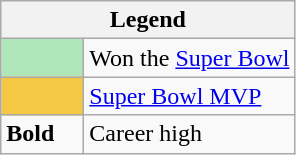<table class="wikitable mw-collapsible">
<tr>
<th colspan="2">Legend</th>
</tr>
<tr>
<td style="background:#afe6ba; width:3em;"></td>
<td>Won the <a href='#'>Super Bowl</a></td>
</tr>
<tr>
<td style="background:#f4c842; width:3em;"></td>
<td><a href='#'>Super Bowl MVP</a></td>
</tr>
<tr>
<td><strong>Bold</strong></td>
<td>Career high</td>
</tr>
</table>
